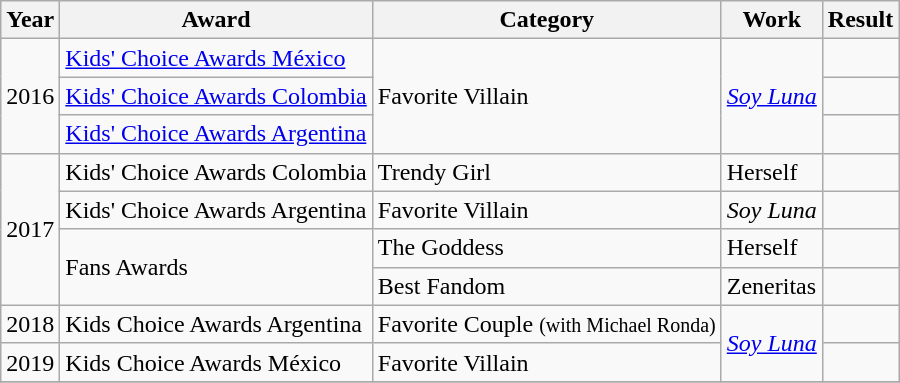<table class="wikitable">
<tr>
<th>Year</th>
<th>Award</th>
<th>Category</th>
<th>Work</th>
<th>Result</th>
</tr>
<tr>
<td rowspan="3">2016</td>
<td><a href='#'>Kids' Choice Awards México</a></td>
<td rowspan="3">Favorite Villain</td>
<td rowspan="3"><em><a href='#'>Soy Luna</a></em></td>
<td></td>
</tr>
<tr>
<td><a href='#'>Kids' Choice Awards Colombia</a></td>
<td></td>
</tr>
<tr>
<td><a href='#'>Kids' Choice Awards Argentina</a></td>
<td></td>
</tr>
<tr>
<td rowspan="4">2017</td>
<td>Kids' Choice Awards Colombia</td>
<td>Trendy Girl</td>
<td>Herself</td>
<td></td>
</tr>
<tr>
<td>Kids' Choice Awards Argentina</td>
<td>Favorite Villain</td>
<td><em>Soy Luna</em></td>
<td></td>
</tr>
<tr>
<td rowspan="2">Fans Awards</td>
<td>The Goddess</td>
<td>Herself</td>
<td></td>
</tr>
<tr>
<td>Best Fandom</td>
<td>Zeneritas</td>
<td></td>
</tr>
<tr>
<td>2018</td>
<td>Kids Choice Awards Argentina</td>
<td>Favorite Couple <small>(with Michael Ronda)</small></td>
<td rowspan="2"><em><a href='#'>Soy Luna</a></em></td>
<td></td>
</tr>
<tr>
<td>2019</td>
<td>Kids Choice Awards México</td>
<td>Favorite Villain</td>
<td></td>
</tr>
<tr>
</tr>
</table>
